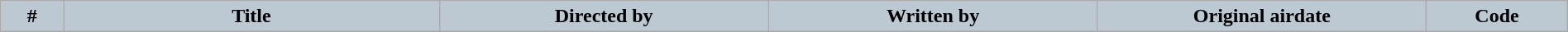<table class="wikitable plainrowheaders" style="width:100%; margin:auto;">
<tr>
<th style="background:#BCC9D2; width:4%">#</th>
<th style="background:#BCC9D2;">Title</th>
<th style="background:#BCC9D2; width:21%">Directed by</th>
<th style="background:#BCC9D2; width:21%">Written by</th>
<th style="background:#BCC9D2; width:21%">Original airdate</th>
<th style="background:#BCC9D2; width:9%">Code<br>































































</th>
</tr>
</table>
